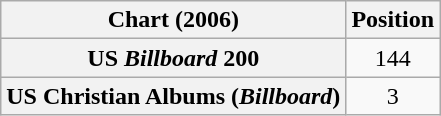<table class="wikitable sortable plainrowheaders" style="text-align:center">
<tr>
<th scope="col">Chart (2006)</th>
<th scope="col">Position</th>
</tr>
<tr>
<th scope="row">US <em>Billboard</em> 200</th>
<td>144</td>
</tr>
<tr>
<th scope="row">US Christian Albums (<em>Billboard</em>)</th>
<td>3</td>
</tr>
</table>
